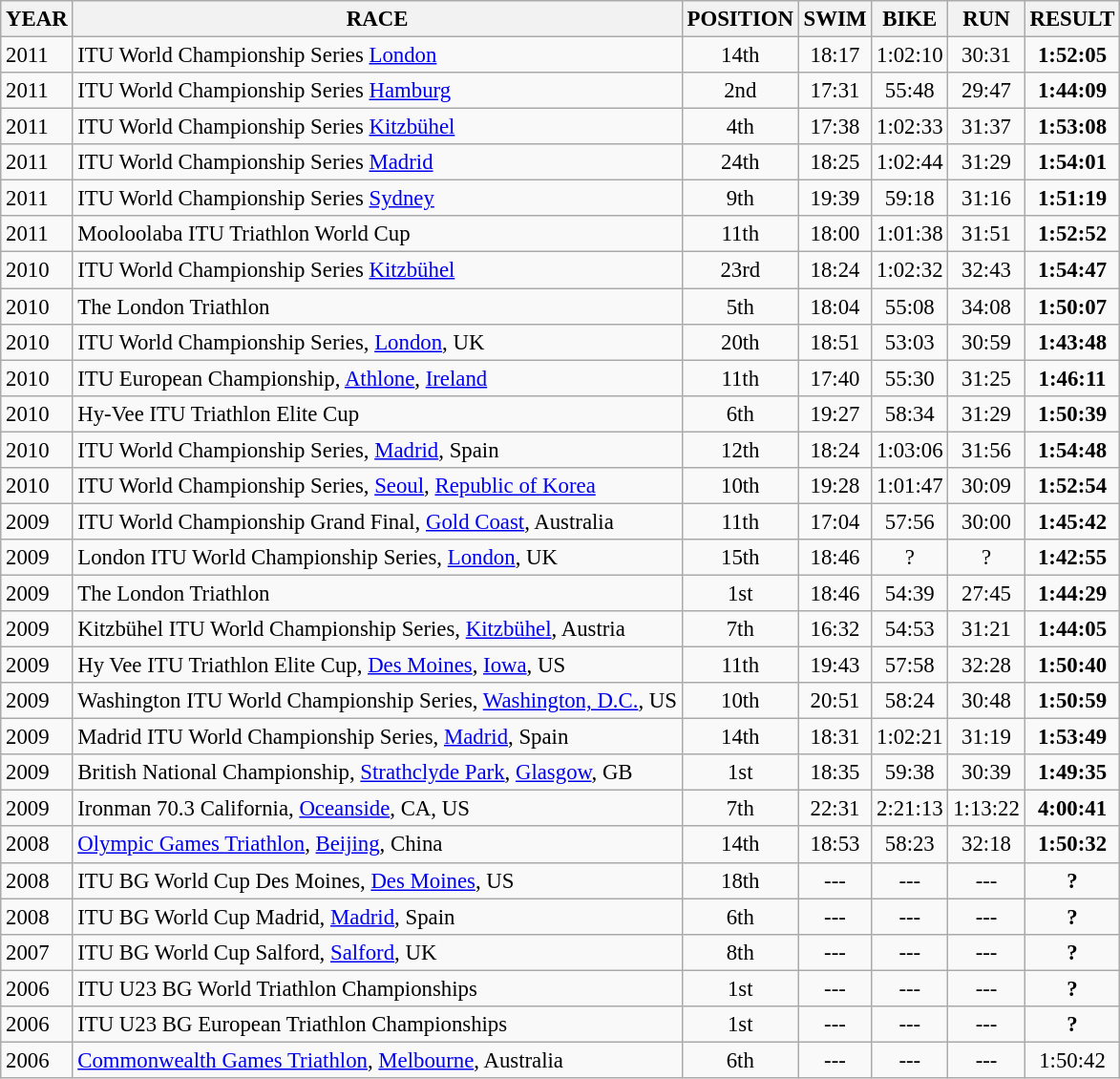<table class="wikitable" style="border-collapse: collapse; font-size: 95%;">
<tr>
<th>YEAR</th>
<th>RACE</th>
<th>POSITION</th>
<th>SWIM</th>
<th>BIKE</th>
<th>RUN</th>
<th>RESULT</th>
</tr>
<tr>
<td>2011</td>
<td>ITU World Championship Series <a href='#'>London</a></td>
<td align="center">14th</td>
<td align="center">18:17</td>
<td align="center">1:02:10</td>
<td align="center">30:31</td>
<td align="center"><strong>1:52:05</strong></td>
</tr>
<tr>
<td>2011</td>
<td>ITU World Championship Series <a href='#'>Hamburg</a></td>
<td align="center">2nd</td>
<td align="center">17:31</td>
<td align="center">55:48</td>
<td align="center">29:47</td>
<td align="center"><strong>1:44:09</strong></td>
</tr>
<tr>
<td>2011</td>
<td>ITU World Championship Series <a href='#'>Kitzbühel</a></td>
<td align="center">4th</td>
<td align="center">17:38</td>
<td align="center">1:02:33</td>
<td align="center">31:37</td>
<td align="center"><strong>1:53:08</strong></td>
</tr>
<tr>
<td>2011</td>
<td>ITU World Championship Series <a href='#'>Madrid</a></td>
<td align="center">24th</td>
<td align="center">18:25</td>
<td align="center">1:02:44</td>
<td align="center">31:29</td>
<td align="center"><strong>1:54:01</strong></td>
</tr>
<tr>
<td>2011</td>
<td>ITU World Championship Series <a href='#'>Sydney</a></td>
<td align="center">9th</td>
<td align="center">19:39</td>
<td align="center">59:18</td>
<td align="center">31:16</td>
<td align="center"><strong>1:51:19</strong></td>
</tr>
<tr>
<td>2011</td>
<td>Mooloolaba ITU Triathlon World Cup</td>
<td align="center">11th</td>
<td align="center">18:00</td>
<td align="center">1:01:38</td>
<td align="center">31:51</td>
<td align="center"><strong>1:52:52</strong></td>
</tr>
<tr>
<td>2010</td>
<td>ITU World Championship Series <a href='#'>Kitzbühel</a></td>
<td align="center">23rd</td>
<td align="center">18:24</td>
<td align="center">1:02:32</td>
<td align="center">32:43</td>
<td align="center"><strong>1:54:47</strong></td>
</tr>
<tr>
<td>2010</td>
<td>The London Triathlon</td>
<td align="center">5th</td>
<td align="center">18:04</td>
<td align="center">55:08</td>
<td align="center">34:08</td>
<td align="center"><strong>1:50:07</strong></td>
</tr>
<tr>
<td>2010</td>
<td>ITU World Championship Series, <a href='#'>London</a>, UK</td>
<td align="center">20th</td>
<td align="center">18:51</td>
<td align="center">53:03</td>
<td align="center">30:59</td>
<td align="center"><strong>1:43:48</strong></td>
</tr>
<tr>
<td>2010</td>
<td>ITU European Championship, <a href='#'>Athlone</a>, <a href='#'>Ireland</a></td>
<td align="center">11th</td>
<td align="center">17:40</td>
<td align="center">55:30</td>
<td align="center">31:25</td>
<td align="center"><strong>1:46:11</strong></td>
</tr>
<tr>
<td>2010</td>
<td>Hy-Vee ITU Triathlon Elite Cup</td>
<td align="center">6th</td>
<td align="center">19:27</td>
<td align="center">58:34</td>
<td align="center">31:29</td>
<td align="center"><strong>1:50:39</strong></td>
</tr>
<tr>
<td>2010</td>
<td>ITU World Championship Series, <a href='#'>Madrid</a>, Spain</td>
<td align="center">12th</td>
<td align="center">18:24</td>
<td align="center">1:03:06</td>
<td align="center">31:56</td>
<td align="center"><strong>1:54:48</strong></td>
</tr>
<tr>
<td>2010</td>
<td>ITU World Championship Series, <a href='#'>Seoul</a>, <a href='#'>Republic of Korea</a></td>
<td align="center">10th</td>
<td align="center">19:28</td>
<td align="center">1:01:47</td>
<td align="center">30:09</td>
<td align="center"><strong>1:52:54</strong></td>
</tr>
<tr>
<td>2009</td>
<td>ITU World Championship Grand Final, <a href='#'>Gold Coast</a>, Australia</td>
<td align="center">11th</td>
<td align="center">17:04</td>
<td align="center">57:56</td>
<td align="center">30:00</td>
<td align="center"><strong>1:45:42</strong></td>
</tr>
<tr>
<td>2009</td>
<td>London ITU World Championship Series, <a href='#'>London</a>, UK</td>
<td align="center">15th</td>
<td align="center">18:46</td>
<td align="center">?</td>
<td align="center">?</td>
<td align="center"><strong>1:42:55</strong></td>
</tr>
<tr>
<td>2009</td>
<td>The London Triathlon</td>
<td align="center">1st</td>
<td align="center">18:46</td>
<td align="center">54:39</td>
<td align="center">27:45</td>
<td align="center"><strong>1:44:29</strong></td>
</tr>
<tr>
<td>2009</td>
<td>Kitzbühel ITU World Championship Series, <a href='#'>Kitzbühel</a>, Austria</td>
<td align="center">7th</td>
<td align="center">16:32</td>
<td align="center">54:53</td>
<td align="center">31:21</td>
<td align="center"><strong>1:44:05</strong></td>
</tr>
<tr>
<td>2009</td>
<td>Hy Vee ITU Triathlon Elite Cup, <a href='#'>Des Moines</a>, <a href='#'>Iowa</a>, US</td>
<td align="center">11th</td>
<td align="center">19:43</td>
<td align="center">57:58</td>
<td align="center">32:28</td>
<td align="center"><strong>1:50:40</strong></td>
</tr>
<tr>
<td>2009</td>
<td>Washington ITU World Championship Series, <a href='#'>Washington, D.C.</a>, US</td>
<td align="center">10th</td>
<td align="center">20:51</td>
<td align="center">58:24</td>
<td align="center">30:48</td>
<td align="center"><strong>1:50:59</strong></td>
</tr>
<tr>
<td>2009</td>
<td>Madrid ITU World Championship Series, <a href='#'>Madrid</a>, Spain</td>
<td align="center">14th</td>
<td align="center">18:31</td>
<td align="center">1:02:21</td>
<td align="center">31:19</td>
<td align="center"><strong>1:53:49</strong></td>
</tr>
<tr>
<td>2009</td>
<td>British National Championship, <a href='#'>Strathclyde Park</a>, <a href='#'>Glasgow</a>, GB</td>
<td align="center">1st</td>
<td align="center">18:35</td>
<td align="center">59:38</td>
<td align="center">30:39</td>
<td align="center"><strong>1:49:35</strong></td>
</tr>
<tr>
<td>2009</td>
<td>Ironman 70.3 California, <a href='#'>Oceanside</a>, CA, US</td>
<td align="center">7th</td>
<td align="center">22:31</td>
<td align="center">2:21:13</td>
<td align="center">1:13:22</td>
<td align="center"><strong>4:00:41</strong></td>
</tr>
<tr>
<td>2008</td>
<td><a href='#'>Olympic Games Triathlon</a>, <a href='#'>Beijing</a>, China</td>
<td align="center">14th</td>
<td align="center">18:53</td>
<td align="center">58:23</td>
<td align="center">32:18</td>
<td align="center"><strong>1:50:32</strong></td>
</tr>
<tr>
<td>2008</td>
<td>ITU BG World Cup Des Moines, <a href='#'>Des Moines</a>, US</td>
<td align="center">18th</td>
<td align="center">---</td>
<td align="center">---</td>
<td align="center">---</td>
<td align="center"><strong>?</strong></td>
</tr>
<tr>
<td>2008</td>
<td>ITU BG World Cup Madrid, <a href='#'>Madrid</a>, Spain</td>
<td align="center">6th</td>
<td align="center">---</td>
<td align="center">---</td>
<td align="center">---</td>
<td align="center"><strong>?</strong></td>
</tr>
<tr>
<td>2007</td>
<td>ITU BG World Cup Salford, <a href='#'>Salford</a>, UK</td>
<td align="center">8th</td>
<td align="center">---</td>
<td align="center">---</td>
<td align="center">---</td>
<td align="center"><strong>?</strong></td>
</tr>
<tr>
<td>2006</td>
<td>ITU U23 BG World Triathlon Championships</td>
<td align="center">1st</td>
<td align="center">---</td>
<td align="center">---</td>
<td align="center">---</td>
<td align="center"><strong>?</strong></td>
</tr>
<tr>
<td>2006</td>
<td>ITU U23 BG European Triathlon Championships</td>
<td align="center">1st</td>
<td align="center">---</td>
<td align="center">---</td>
<td align="center">---</td>
<td align="center"><strong>?</strong></td>
</tr>
<tr>
<td>2006</td>
<td><a href='#'>Commonwealth Games Triathlon</a>, <a href='#'>Melbourne</a>, Australia</td>
<td align="center">6th</td>
<td align="center">---</td>
<td align="center">---</td>
<td align="center">---</td>
<td align="center">1:50:42</td>
</tr>
</table>
